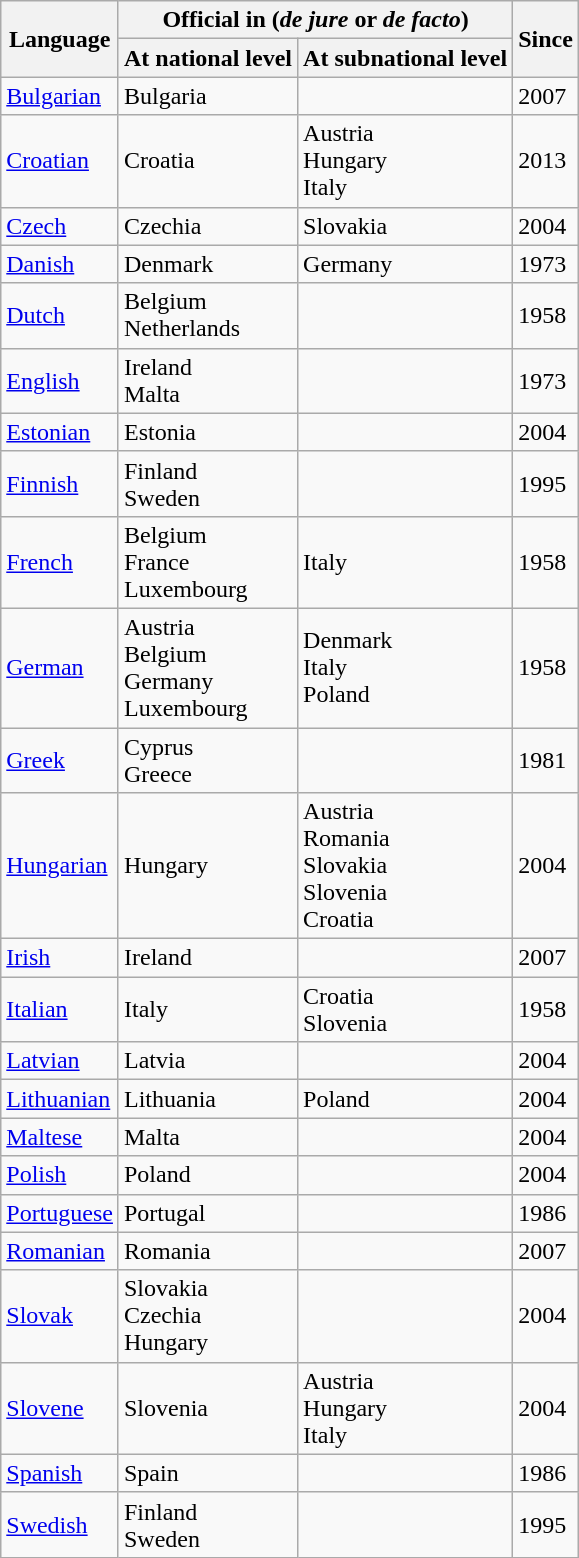<table class="wikitable sortable">
<tr>
<th rowspan=2>Language</th>
<th colspan="2">Official in (<em>de jure</em> or <em>de facto</em>)</th>
<th rowspan=2>Since</th>
</tr>
<tr>
<th>At national level</th>
<th>At subnational level</th>
</tr>
<tr>
<td><a href='#'>Bulgarian</a></td>
<td>Bulgaria</td>
<td></td>
<td>2007</td>
</tr>
<tr>
<td><a href='#'>Croatian</a></td>
<td>Croatia</td>
<td>Austria<br>Hungary<br>Italy</td>
<td>2013</td>
</tr>
<tr>
<td><a href='#'>Czech</a></td>
<td>Czechia</td>
<td>Slovakia</td>
<td>2004</td>
</tr>
<tr>
<td><a href='#'>Danish</a></td>
<td>Denmark</td>
<td>Germany</td>
<td>1973</td>
</tr>
<tr>
<td><a href='#'>Dutch</a></td>
<td>Belgium <br> Netherlands</td>
<td></td>
<td>1958</td>
</tr>
<tr>
<td><a href='#'>English</a></td>
<td>Ireland <br> Malta</td>
<td></td>
<td>1973</td>
</tr>
<tr>
<td><a href='#'>Estonian</a></td>
<td>Estonia</td>
<td></td>
<td>2004</td>
</tr>
<tr>
<td><a href='#'>Finnish</a></td>
<td>Finland <br> Sweden</td>
<td></td>
<td>1995</td>
</tr>
<tr>
<td><a href='#'>French</a></td>
<td>Belgium <br> France <br> Luxembourg</td>
<td>Italy</td>
<td>1958</td>
</tr>
<tr>
<td><a href='#'>German</a></td>
<td>Austria <br> Belgium <br> Germany <br> Luxembourg</td>
<td>Denmark<br> Italy <br> Poland</td>
<td>1958</td>
</tr>
<tr>
<td><a href='#'>Greek</a></td>
<td>Cyprus <br> Greece</td>
<td></td>
<td>1981</td>
</tr>
<tr>
<td><a href='#'>Hungarian</a></td>
<td>Hungary</td>
<td>Austria <br> Romania <br> Slovakia<br> Slovenia <br> Croatia</td>
<td>2004</td>
</tr>
<tr>
<td><a href='#'>Irish</a></td>
<td>Ireland</td>
<td></td>
<td>2007</td>
</tr>
<tr>
<td><a href='#'>Italian</a></td>
<td>Italy</td>
<td>Croatia<br>Slovenia</td>
<td>1958</td>
</tr>
<tr>
<td><a href='#'>Latvian</a></td>
<td>Latvia</td>
<td></td>
<td>2004</td>
</tr>
<tr>
<td><a href='#'>Lithuanian</a></td>
<td>Lithuania</td>
<td>Poland</td>
<td>2004</td>
</tr>
<tr>
<td><a href='#'>Maltese</a></td>
<td>Malta</td>
<td></td>
<td>2004</td>
</tr>
<tr>
<td><a href='#'>Polish</a></td>
<td>Poland</td>
<td></td>
<td>2004</td>
</tr>
<tr>
<td><a href='#'>Portuguese</a></td>
<td>Portugal</td>
<td></td>
<td>1986</td>
</tr>
<tr>
<td><a href='#'>Romanian</a></td>
<td>Romania</td>
<td></td>
<td>2007</td>
</tr>
<tr>
<td><a href='#'>Slovak</a></td>
<td>Slovakia<br>Czechia<br>Hungary</td>
<td></td>
<td>2004</td>
</tr>
<tr>
<td><a href='#'>Slovene</a></td>
<td>Slovenia</td>
<td>Austria <br> Hungary <br> Italy</td>
<td>2004</td>
</tr>
<tr>
<td><a href='#'>Spanish</a></td>
<td>Spain</td>
<td></td>
<td>1986</td>
</tr>
<tr>
<td><a href='#'>Swedish</a></td>
<td>Finland <br> Sweden</td>
<td></td>
<td>1995</td>
</tr>
</table>
